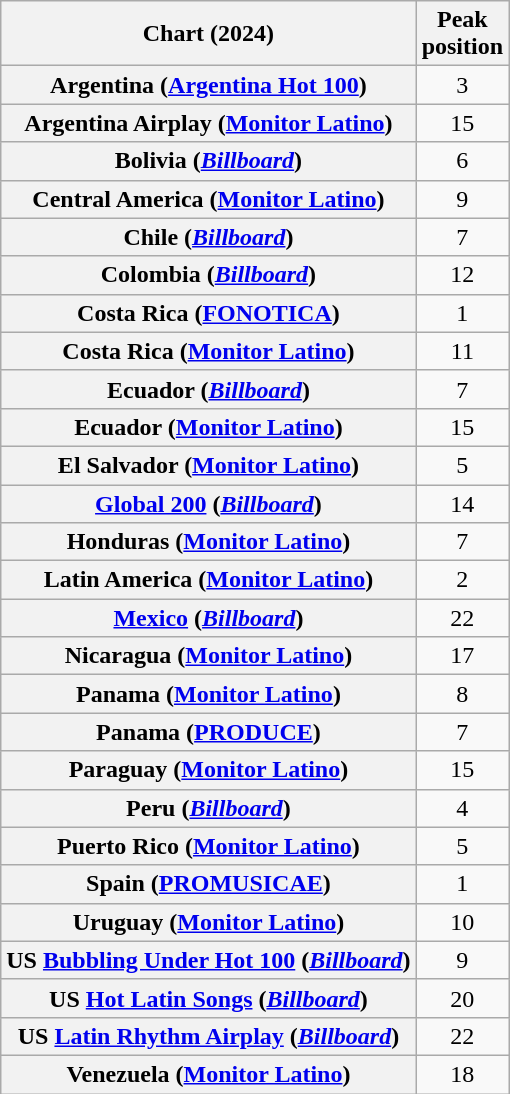<table class="wikitable sortable plainrowheaders" style="text-align:center">
<tr>
<th scope="col">Chart (2024)</th>
<th scope="col">Peak<br>position</th>
</tr>
<tr>
<th scope="row">Argentina (<a href='#'>Argentina Hot 100</a>)</th>
<td>3</td>
</tr>
<tr>
<th scope="row">Argentina Airplay (<a href='#'>Monitor Latino</a>)</th>
<td>15</td>
</tr>
<tr>
<th scope="row">Bolivia (<a href='#'><em>Billboard</em></a>)</th>
<td>6</td>
</tr>
<tr>
<th scope="row">Central America (<a href='#'>Monitor Latino</a>)</th>
<td>9</td>
</tr>
<tr>
<th scope="row">Chile (<a href='#'><em>Billboard</em></a>)</th>
<td>7</td>
</tr>
<tr>
<th scope="row">Colombia (<a href='#'><em>Billboard</em></a>)</th>
<td>12</td>
</tr>
<tr>
<th scope="row">Costa Rica (<a href='#'>FONOTICA</a>)</th>
<td>1</td>
</tr>
<tr>
<th scope="row">Costa Rica (<a href='#'>Monitor Latino</a>)</th>
<td>11</td>
</tr>
<tr>
<th scope="row">Ecuador (<a href='#'><em>Billboard</em></a>)</th>
<td>7</td>
</tr>
<tr>
<th scope="row">Ecuador (<a href='#'>Monitor Latino</a>)</th>
<td>15</td>
</tr>
<tr>
<th scope="row">El Salvador (<a href='#'>Monitor Latino</a>)</th>
<td>5</td>
</tr>
<tr>
<th scope="row"><a href='#'>Global 200</a> (<em><a href='#'>Billboard</a></em>)</th>
<td>14</td>
</tr>
<tr>
<th scope="row">Honduras (<a href='#'>Monitor Latino</a>)</th>
<td>7</td>
</tr>
<tr>
<th scope="row">Latin America (<a href='#'>Monitor Latino</a>)</th>
<td>2</td>
</tr>
<tr>
<th scope="row"><a href='#'>Mexico</a> (<a href='#'><em>Billboard</em></a>)</th>
<td>22</td>
</tr>
<tr>
<th scope="row">Nicaragua (<a href='#'>Monitor Latino</a>)</th>
<td>17</td>
</tr>
<tr>
<th scope="row">Panama (<a href='#'>Monitor Latino</a>)</th>
<td>8</td>
</tr>
<tr>
<th scope="row">Panama (<a href='#'>PRODUCE</a>)</th>
<td>7</td>
</tr>
<tr>
<th scope="row">Paraguay (<a href='#'>Monitor Latino</a>)</th>
<td>15</td>
</tr>
<tr>
<th scope="row">Peru (<a href='#'><em>Billboard</em></a>)</th>
<td>4</td>
</tr>
<tr>
<th scope="row">Puerto Rico (<a href='#'>Monitor Latino</a>)</th>
<td>5</td>
</tr>
<tr>
<th scope="row">Spain (<a href='#'>PROMUSICAE</a>)</th>
<td>1</td>
</tr>
<tr>
<th scope="row">Uruguay (<a href='#'>Monitor Latino</a>)</th>
<td>10</td>
</tr>
<tr>
<th scope="row">US <a href='#'>Bubbling Under Hot 100</a> (<em><a href='#'>Billboard</a></em>)</th>
<td>9</td>
</tr>
<tr>
<th scope="row">US <a href='#'>Hot Latin Songs</a> (<em><a href='#'>Billboard</a></em>)</th>
<td>20</td>
</tr>
<tr>
<th scope="row">US <a href='#'>Latin Rhythm Airplay</a> (<em><a href='#'>Billboard</a></em>)</th>
<td>22</td>
</tr>
<tr>
<th scope="row">Venezuela (<a href='#'>Monitor Latino</a>)</th>
<td>18</td>
</tr>
</table>
